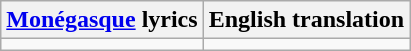<table class="wikitable">
<tr>
<th><a href='#'>Monégasque</a> lyrics</th>
<th>English translation</th>
</tr>
<tr style="vertical-align:top; white-space:nowrap;">
<td></td>
<td></td>
</tr>
</table>
